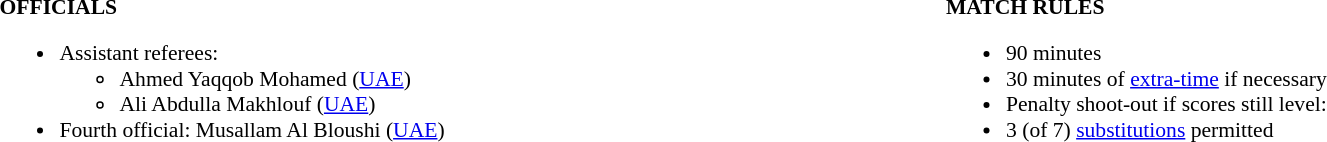<table width=100% style="font-size: 90%">
<tr>
<td width=50% valign=top><br><strong>OFFICIALS</strong><ul><li>Assistant referees:<ul><li>Ahmed Yaqqob Mohamed (<a href='#'>UAE</a>)</li><li>Ali Abdulla Makhlouf (<a href='#'>UAE</a>)</li></ul></li><li>Fourth official: Musallam Al Bloushi (<a href='#'>UAE</a>)</li></ul></td>
<td width=50% valign=top><br><strong>MATCH RULES</strong><ul><li>90 minutes</li><li>30 minutes of <a href='#'>extra-time</a> if necessary</li><li>Penalty shoot-out if scores still level:</li><li>3 (of 7) <a href='#'>substitutions</a> permitted</li></ul></td>
</tr>
</table>
